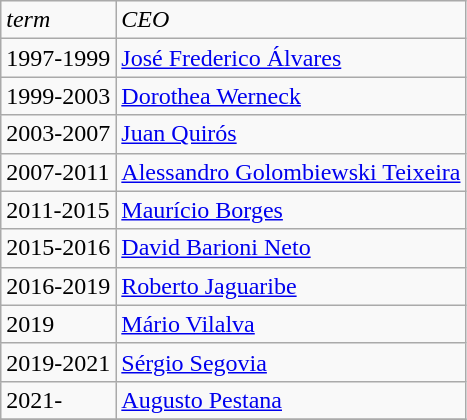<table class="wikitable">
<tr>
<td><em>term</em></td>
<td><em>CEO</em></td>
</tr>
<tr>
<td>1997-1999</td>
<td><a href='#'>José Frederico Álvares</a></td>
</tr>
<tr>
<td>1999-2003</td>
<td><a href='#'>Dorothea Werneck</a></td>
</tr>
<tr>
<td>2003-2007</td>
<td><a href='#'>Juan Quirós</a></td>
</tr>
<tr>
<td>2007-2011</td>
<td><a href='#'>Alessandro Golombiewski Teixeira</a></td>
</tr>
<tr>
<td>2011-2015</td>
<td><a href='#'>Maurício Borges</a></td>
</tr>
<tr>
<td>2015-2016</td>
<td><a href='#'>David Barioni Neto</a></td>
</tr>
<tr>
<td>2016-2019</td>
<td><a href='#'>Roberto Jaguaribe</a></td>
</tr>
<tr>
<td>2019</td>
<td><a href='#'>Mário Vilalva</a></td>
</tr>
<tr>
<td>2019-2021</td>
<td><a href='#'>Sérgio Segovia</a></td>
</tr>
<tr>
<td>2021-</td>
<td><a href='#'>Augusto Pestana</a></td>
</tr>
<tr>
</tr>
</table>
